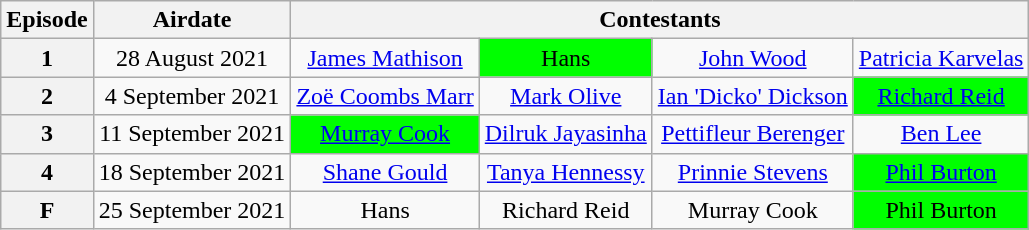<table class="wikitable" style="text-align:center; line-height:18px;">
<tr>
<th>Episode</th>
<th>Airdate</th>
<th colspan=4>Contestants</th>
</tr>
<tr>
<th>1</th>
<td>28 August 2021</td>
<td><a href='#'>James Mathison</a></td>
<td style="background:lime;">Hans</td>
<td><a href='#'>John Wood</a></td>
<td><a href='#'>Patricia Karvelas</a></td>
</tr>
<tr>
<th>2</th>
<td>4 September 2021</td>
<td><a href='#'>Zoë Coombs Marr</a></td>
<td><a href='#'>Mark Olive</a></td>
<td><a href='#'>Ian 'Dicko' Dickson</a></td>
<td style="background:lime;"><a href='#'>Richard Reid</a></td>
</tr>
<tr>
<th>3</th>
<td>11 September 2021</td>
<td style="background:lime;"><a href='#'>Murray Cook</a></td>
<td><a href='#'>Dilruk Jayasinha</a></td>
<td><a href='#'>Pettifleur Berenger</a></td>
<td><a href='#'>Ben Lee</a></td>
</tr>
<tr>
<th>4</th>
<td>18 September 2021</td>
<td><a href='#'>Shane Gould</a></td>
<td><a href='#'>Tanya Hennessy</a></td>
<td><a href='#'>Prinnie Stevens</a></td>
<td style="background:lime;"><a href='#'>Phil Burton</a></td>
</tr>
<tr>
<th>F</th>
<td>25 September 2021</td>
<td>Hans</td>
<td>Richard Reid</td>
<td>Murray Cook</td>
<td style="background:lime;">Phil Burton</td>
</tr>
</table>
